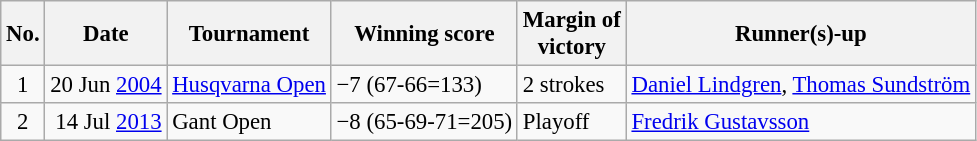<table class="wikitable" style="font-size:95%;">
<tr>
<th>No.</th>
<th>Date</th>
<th>Tournament</th>
<th>Winning score</th>
<th>Margin of<br>victory</th>
<th>Runner(s)-up</th>
</tr>
<tr>
<td align=center>1</td>
<td align=right>20 Jun <a href='#'>2004</a></td>
<td><a href='#'>Husqvarna Open</a></td>
<td>−7 (67-66=133)</td>
<td>2 strokes</td>
<td> <a href='#'>Daniel Lindgren</a>,  <a href='#'>Thomas Sundström</a></td>
</tr>
<tr>
<td align=center>2</td>
<td align=right>14 Jul <a href='#'>2013</a></td>
<td>Gant Open</td>
<td>−8 (65-69-71=205)</td>
<td>Playoff</td>
<td> <a href='#'>Fredrik Gustavsson</a></td>
</tr>
</table>
